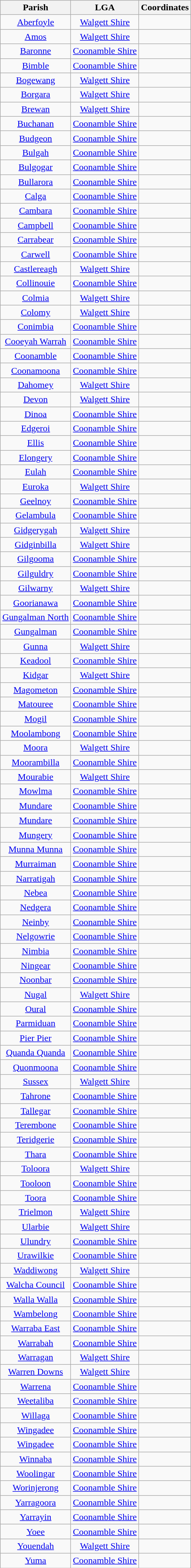<table class="wikitable" style="text-align:center">
<tr>
<th>Parish</th>
<th>LGA</th>
<th>Coordinates</th>
</tr>
<tr>
<td><a href='#'>Aberfoyle</a></td>
<td><a href='#'>Walgett Shire</a></td>
<td></td>
</tr>
<tr>
<td><a href='#'>Amos</a></td>
<td><a href='#'>Walgett Shire</a></td>
<td></td>
</tr>
<tr>
<td><a href='#'>Baronne</a></td>
<td><a href='#'>Coonamble Shire</a></td>
<td></td>
</tr>
<tr>
<td><a href='#'>Bimble</a></td>
<td><a href='#'>Coonamble Shire</a></td>
<td></td>
</tr>
<tr>
<td><a href='#'>Bogewang</a></td>
<td><a href='#'>Walgett Shire</a></td>
<td></td>
</tr>
<tr>
<td><a href='#'>Borgara</a></td>
<td><a href='#'>Walgett Shire</a></td>
<td></td>
</tr>
<tr>
<td><a href='#'>Brewan</a></td>
<td><a href='#'>Walgett Shire</a></td>
<td></td>
</tr>
<tr>
<td><a href='#'>Buchanan</a></td>
<td><a href='#'>Coonamble Shire</a></td>
<td></td>
</tr>
<tr>
<td><a href='#'>Budgeon</a></td>
<td><a href='#'>Coonamble Shire</a></td>
<td></td>
</tr>
<tr>
<td><a href='#'>Bulgah</a></td>
<td><a href='#'>Coonamble Shire</a></td>
<td></td>
</tr>
<tr>
<td><a href='#'>Bulgogar</a></td>
<td><a href='#'>Coonamble Shire</a></td>
<td></td>
</tr>
<tr>
<td><a href='#'>Bullarora</a></td>
<td><a href='#'>Coonamble Shire</a></td>
<td></td>
</tr>
<tr>
<td><a href='#'>Calga</a></td>
<td><a href='#'>Coonamble Shire</a></td>
<td></td>
</tr>
<tr>
<td><a href='#'>Cambara</a></td>
<td><a href='#'>Coonamble Shire</a></td>
<td></td>
</tr>
<tr>
<td><a href='#'>Campbell</a></td>
<td><a href='#'>Coonamble Shire</a></td>
<td></td>
</tr>
<tr>
<td><a href='#'>Carrabear</a></td>
<td><a href='#'>Coonamble Shire</a></td>
<td></td>
</tr>
<tr>
<td><a href='#'>Carwell</a></td>
<td><a href='#'>Coonamble Shire</a></td>
<td></td>
</tr>
<tr>
<td><a href='#'>Castlereagh</a></td>
<td><a href='#'>Walgett Shire</a></td>
<td></td>
</tr>
<tr>
<td><a href='#'>Collinouie</a></td>
<td><a href='#'>Coonamble Shire</a></td>
<td></td>
</tr>
<tr>
<td><a href='#'>Colmia</a></td>
<td><a href='#'>Walgett Shire</a></td>
<td></td>
</tr>
<tr>
<td><a href='#'>Colomy</a></td>
<td><a href='#'>Walgett Shire</a></td>
<td></td>
</tr>
<tr>
<td><a href='#'>Conimbia</a></td>
<td><a href='#'>Coonamble Shire</a></td>
<td></td>
</tr>
<tr>
<td><a href='#'>Cooeyah Warrah</a></td>
<td><a href='#'>Coonamble Shire</a></td>
<td></td>
</tr>
<tr>
<td><a href='#'>Coonamble</a></td>
<td><a href='#'>Coonamble Shire</a></td>
<td></td>
</tr>
<tr>
<td><a href='#'>Coonamoona</a></td>
<td><a href='#'>Coonamble Shire</a></td>
<td></td>
</tr>
<tr>
<td><a href='#'>Dahomey</a></td>
<td><a href='#'>Walgett Shire</a></td>
<td></td>
</tr>
<tr>
<td><a href='#'>Devon</a></td>
<td><a href='#'>Walgett Shire</a></td>
<td></td>
</tr>
<tr>
<td><a href='#'>Dinoa</a></td>
<td><a href='#'>Coonamble Shire</a></td>
<td></td>
</tr>
<tr>
<td><a href='#'>Edgeroi</a></td>
<td><a href='#'>Coonamble Shire</a></td>
<td></td>
</tr>
<tr>
<td><a href='#'>Ellis</a></td>
<td><a href='#'>Coonamble Shire</a></td>
<td></td>
</tr>
<tr>
<td><a href='#'>Elongery</a></td>
<td><a href='#'>Coonamble Shire</a></td>
<td></td>
</tr>
<tr>
<td><a href='#'>Eulah</a></td>
<td><a href='#'>Coonamble Shire</a></td>
<td></td>
</tr>
<tr>
<td><a href='#'>Euroka</a></td>
<td><a href='#'>Walgett Shire</a></td>
<td></td>
</tr>
<tr>
<td><a href='#'>Geelnoy</a></td>
<td><a href='#'>Coonamble Shire</a></td>
<td></td>
</tr>
<tr>
<td><a href='#'>Gelambula</a></td>
<td><a href='#'>Coonamble Shire</a></td>
<td></td>
</tr>
<tr>
<td><a href='#'>Gidgerygah</a></td>
<td><a href='#'>Walgett Shire</a></td>
<td></td>
</tr>
<tr>
<td><a href='#'>Gidginbilla</a></td>
<td><a href='#'>Walgett Shire</a></td>
<td></td>
</tr>
<tr>
<td><a href='#'>Gilgooma</a></td>
<td><a href='#'>Coonamble Shire</a></td>
<td></td>
</tr>
<tr>
<td><a href='#'>Gilguldry</a></td>
<td><a href='#'>Coonamble Shire</a></td>
<td></td>
</tr>
<tr>
<td><a href='#'>Gilwarny</a></td>
<td><a href='#'>Walgett Shire</a></td>
<td></td>
</tr>
<tr>
<td><a href='#'>Goorianawa</a></td>
<td><a href='#'>Coonamble Shire</a></td>
<td></td>
</tr>
<tr>
<td><a href='#'>Gungalman North</a></td>
<td><a href='#'>Coonamble Shire</a></td>
<td></td>
</tr>
<tr>
<td><a href='#'>Gungalman</a></td>
<td><a href='#'>Coonamble Shire</a></td>
<td></td>
</tr>
<tr>
<td><a href='#'>Gunna</a></td>
<td><a href='#'>Walgett Shire</a></td>
<td></td>
</tr>
<tr>
<td><a href='#'>Keadool</a></td>
<td><a href='#'>Coonamble Shire</a></td>
<td></td>
</tr>
<tr>
<td><a href='#'>Kidgar</a></td>
<td><a href='#'>Walgett Shire</a></td>
<td></td>
</tr>
<tr>
<td><a href='#'>Magometon</a></td>
<td><a href='#'>Coonamble Shire</a></td>
<td></td>
</tr>
<tr>
<td><a href='#'>Matouree</a></td>
<td><a href='#'>Coonamble Shire</a></td>
<td></td>
</tr>
<tr>
<td><a href='#'>Mogil</a></td>
<td><a href='#'>Coonamble Shire</a></td>
<td></td>
</tr>
<tr>
<td><a href='#'>Moolambong</a></td>
<td><a href='#'>Coonamble Shire</a></td>
<td></td>
</tr>
<tr>
<td><a href='#'>Moora</a></td>
<td><a href='#'>Walgett Shire</a></td>
<td></td>
</tr>
<tr>
<td><a href='#'>Moorambilla</a></td>
<td><a href='#'>Coonamble Shire</a></td>
<td></td>
</tr>
<tr>
<td><a href='#'>Mourabie</a></td>
<td><a href='#'>Walgett Shire</a></td>
<td></td>
</tr>
<tr>
<td><a href='#'>Mowlma</a></td>
<td><a href='#'>Coonamble Shire</a></td>
<td></td>
</tr>
<tr>
<td><a href='#'>Mundare</a></td>
<td><a href='#'>Coonamble Shire</a></td>
<td></td>
</tr>
<tr>
<td><a href='#'>Mundare</a></td>
<td><a href='#'>Coonamble Shire</a></td>
<td></td>
</tr>
<tr>
<td><a href='#'>Mungery</a></td>
<td><a href='#'>Coonamble Shire</a></td>
<td></td>
</tr>
<tr>
<td><a href='#'>Munna Munna</a></td>
<td><a href='#'>Coonamble Shire</a></td>
<td></td>
</tr>
<tr>
<td><a href='#'>Murraiman</a></td>
<td><a href='#'>Coonamble Shire</a></td>
<td></td>
</tr>
<tr>
<td><a href='#'>Narratigah</a></td>
<td><a href='#'>Coonamble Shire</a></td>
<td></td>
</tr>
<tr>
<td><a href='#'>Nebea</a></td>
<td><a href='#'>Coonamble Shire</a></td>
<td></td>
</tr>
<tr>
<td><a href='#'>Nedgera</a></td>
<td><a href='#'>Coonamble Shire</a></td>
<td></td>
</tr>
<tr>
<td><a href='#'>Neinby</a></td>
<td><a href='#'>Coonamble Shire</a></td>
<td></td>
</tr>
<tr>
<td><a href='#'>Nelgowrie</a></td>
<td><a href='#'>Coonamble Shire</a></td>
<td></td>
</tr>
<tr>
<td><a href='#'>Nimbia</a></td>
<td><a href='#'>Coonamble Shire</a></td>
<td></td>
</tr>
<tr>
<td><a href='#'>Ningear</a></td>
<td><a href='#'>Coonamble Shire</a></td>
<td></td>
</tr>
<tr>
<td><a href='#'>Noonbar</a></td>
<td><a href='#'>Coonamble Shire</a></td>
<td></td>
</tr>
<tr>
<td><a href='#'>Nugal</a></td>
<td><a href='#'>Walgett Shire</a></td>
<td></td>
</tr>
<tr>
<td><a href='#'>Oural</a></td>
<td><a href='#'>Coonamble Shire</a></td>
<td></td>
</tr>
<tr>
<td><a href='#'>Parmiduan</a></td>
<td><a href='#'>Coonamble Shire</a></td>
<td></td>
</tr>
<tr>
<td><a href='#'>Pier Pier</a></td>
<td><a href='#'>Coonamble Shire</a></td>
<td></td>
</tr>
<tr>
<td><a href='#'>Quanda Quanda</a></td>
<td><a href='#'>Coonamble Shire</a></td>
<td></td>
</tr>
<tr>
<td><a href='#'>Quonmoona</a></td>
<td><a href='#'>Coonamble Shire</a></td>
<td></td>
</tr>
<tr>
<td><a href='#'>Sussex</a></td>
<td><a href='#'>Walgett Shire</a></td>
<td></td>
</tr>
<tr>
<td><a href='#'>Tahrone</a></td>
<td><a href='#'>Coonamble Shire</a></td>
<td></td>
</tr>
<tr>
<td><a href='#'>Tallegar</a></td>
<td><a href='#'>Coonamble Shire</a></td>
<td></td>
</tr>
<tr>
<td><a href='#'>Terembone</a></td>
<td><a href='#'>Coonamble Shire</a></td>
<td></td>
</tr>
<tr>
<td><a href='#'>Teridgerie</a></td>
<td><a href='#'>Coonamble Shire</a></td>
<td></td>
</tr>
<tr>
<td><a href='#'>Thara</a></td>
<td><a href='#'>Coonamble Shire</a></td>
<td></td>
</tr>
<tr>
<td><a href='#'>Toloora</a></td>
<td><a href='#'>Walgett Shire</a></td>
<td></td>
</tr>
<tr>
<td><a href='#'>Tooloon</a></td>
<td><a href='#'>Coonamble Shire</a></td>
<td></td>
</tr>
<tr>
<td><a href='#'>Toora</a></td>
<td><a href='#'>Coonamble Shire</a></td>
<td></td>
</tr>
<tr>
<td><a href='#'>Trielmon</a></td>
<td><a href='#'>Walgett Shire</a></td>
<td></td>
</tr>
<tr>
<td><a href='#'>Ularbie</a></td>
<td><a href='#'>Walgett Shire</a></td>
<td></td>
</tr>
<tr>
<td><a href='#'>Ulundry</a></td>
<td><a href='#'>Coonamble Shire</a></td>
<td></td>
</tr>
<tr>
<td><a href='#'>Urawilkie</a></td>
<td><a href='#'>Coonamble Shire</a></td>
<td></td>
</tr>
<tr>
<td><a href='#'>Waddiwong</a></td>
<td><a href='#'>Walgett Shire</a></td>
<td></td>
</tr>
<tr>
<td><a href='#'>Walcha Council</a></td>
<td><a href='#'>Coonamble Shire</a></td>
<td></td>
</tr>
<tr>
<td><a href='#'>Walla Walla</a></td>
<td><a href='#'>Coonamble Shire</a></td>
<td></td>
</tr>
<tr>
<td><a href='#'>Wambelong</a></td>
<td><a href='#'>Coonamble Shire</a></td>
<td></td>
</tr>
<tr>
<td><a href='#'>Warraba East</a></td>
<td><a href='#'>Coonamble Shire</a></td>
<td></td>
</tr>
<tr>
<td><a href='#'>Warrabah</a></td>
<td><a href='#'>Coonamble Shire</a></td>
<td></td>
</tr>
<tr>
<td><a href='#'>Warragan</a></td>
<td><a href='#'>Walgett Shire</a></td>
<td></td>
</tr>
<tr>
<td><a href='#'>Warren Downs</a></td>
<td><a href='#'>Walgett Shire</a></td>
<td></td>
</tr>
<tr>
<td><a href='#'>Warrena</a></td>
<td><a href='#'>Coonamble Shire</a></td>
<td></td>
</tr>
<tr>
<td><a href='#'>Weetaliba</a></td>
<td><a href='#'>Coonamble Shire</a></td>
<td></td>
</tr>
<tr>
<td><a href='#'>Willaga</a></td>
<td><a href='#'>Coonamble Shire</a></td>
<td></td>
</tr>
<tr>
<td><a href='#'>Wingadee</a></td>
<td><a href='#'>Coonamble Shire</a></td>
<td></td>
</tr>
<tr>
<td><a href='#'>Wingadee</a></td>
<td><a href='#'>Coonamble Shire</a></td>
<td></td>
</tr>
<tr>
<td><a href='#'>Winnaba</a></td>
<td><a href='#'>Coonamble Shire</a></td>
<td></td>
</tr>
<tr>
<td><a href='#'>Woolingar</a></td>
<td><a href='#'>Coonamble Shire</a></td>
<td></td>
</tr>
<tr>
<td><a href='#'>Worinjerong</a></td>
<td><a href='#'>Coonamble Shire</a></td>
<td></td>
</tr>
<tr>
<td><a href='#'>Yarragoora</a></td>
<td><a href='#'>Coonamble Shire</a></td>
<td></td>
</tr>
<tr>
<td><a href='#'>Yarrayin</a></td>
<td><a href='#'>Coonamble Shire</a></td>
<td></td>
</tr>
<tr>
<td><a href='#'>Yoee</a></td>
<td><a href='#'>Coonamble Shire</a></td>
<td></td>
</tr>
<tr>
<td><a href='#'>Youendah</a></td>
<td><a href='#'>Walgett Shire</a></td>
<td></td>
</tr>
<tr>
<td><a href='#'>Yuma</a></td>
<td><a href='#'>Coonamble Shire</a></td>
<td></td>
</tr>
</table>
